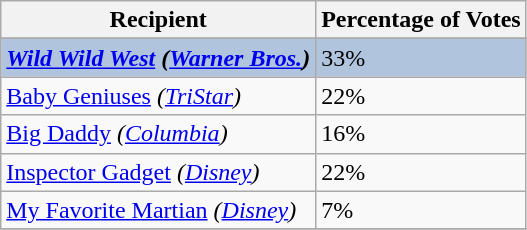<table class="wikitable sortable plainrowheaders" align="centre">
<tr>
<th>Recipient</th>
<th>Percentage of Votes</th>
</tr>
<tr>
</tr>
<tr style="background:#B0C4DE;">
<td><strong><em><a href='#'>Wild Wild West</a><em> (<a href='#'>Warner Bros.</a>)<strong></td>
<td></strong>33%<strong></td>
</tr>
<tr>
<td></em><a href='#'>Baby Geniuses</a><em> (<a href='#'>TriStar</a>)</td>
<td>22%</td>
</tr>
<tr>
<td></em><a href='#'>Big Daddy</a><em> (<a href='#'>Columbia</a>)</td>
<td>16%</td>
</tr>
<tr>
<td></em><a href='#'>Inspector Gadget</a><em> (<a href='#'>Disney</a>)</td>
<td>22%</td>
</tr>
<tr>
<td></em><a href='#'>My Favorite Martian</a><em> (<a href='#'>Disney</a>)</td>
<td>7%</td>
</tr>
<tr>
</tr>
</table>
